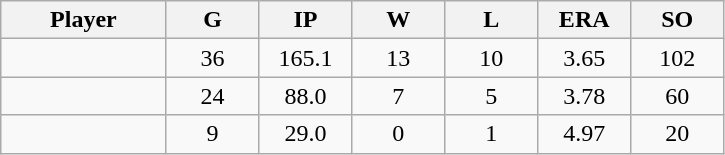<table class="wikitable sortable">
<tr>
<th bgcolor="#DDDDFF" width="16%">Player</th>
<th bgcolor="#DDDDFF" width="9%">G</th>
<th bgcolor="#DDDDFF" width="9%">IP</th>
<th bgcolor="#DDDDFF" width="9%">W</th>
<th bgcolor="#DDDDFF" width="9%">L</th>
<th bgcolor="#DDDDFF" width="9%">ERA</th>
<th bgcolor="#DDDDFF" width="9%">SO</th>
</tr>
<tr align="center">
<td></td>
<td>36</td>
<td>165.1</td>
<td>13</td>
<td>10</td>
<td>3.65</td>
<td>102</td>
</tr>
<tr align="center">
<td></td>
<td>24</td>
<td>88.0</td>
<td>7</td>
<td>5</td>
<td>3.78</td>
<td>60</td>
</tr>
<tr align="center">
<td></td>
<td>9</td>
<td>29.0</td>
<td>0</td>
<td>1</td>
<td>4.97</td>
<td>20</td>
</tr>
</table>
